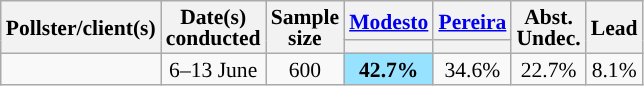<table class="wikitable" style="text-align:center;font-size:90%;line-height:14px;">
<tr>
<th rowspan="2">Pollster/client(s)</th>
<th rowspan="2">Date(s)<br>conducted</th>
<th rowspan="2">Sample<br>size</th>
<th><a href='#'>Modesto</a><br></th>
<th><a href='#'>Pereira</a><br></th>
<th rowspan="2">Abst.<br>Undec.</th>
<th rowspan="2">Lead</th>
</tr>
<tr>
<th class="sortable" data-sort-type="number" style="background:"></th>
<th class="sortable" data-sort-type="number" style="background:"></th>
</tr>
<tr>
<td></td>
<td>6–13 June</td>
<td>600</td>
<td style="background:#97e3ff;"><strong>42.7%</strong></td>
<td>34.6%</td>
<td>22.7%</td>
<td style="background:">8.1%</td>
</tr>
</table>
